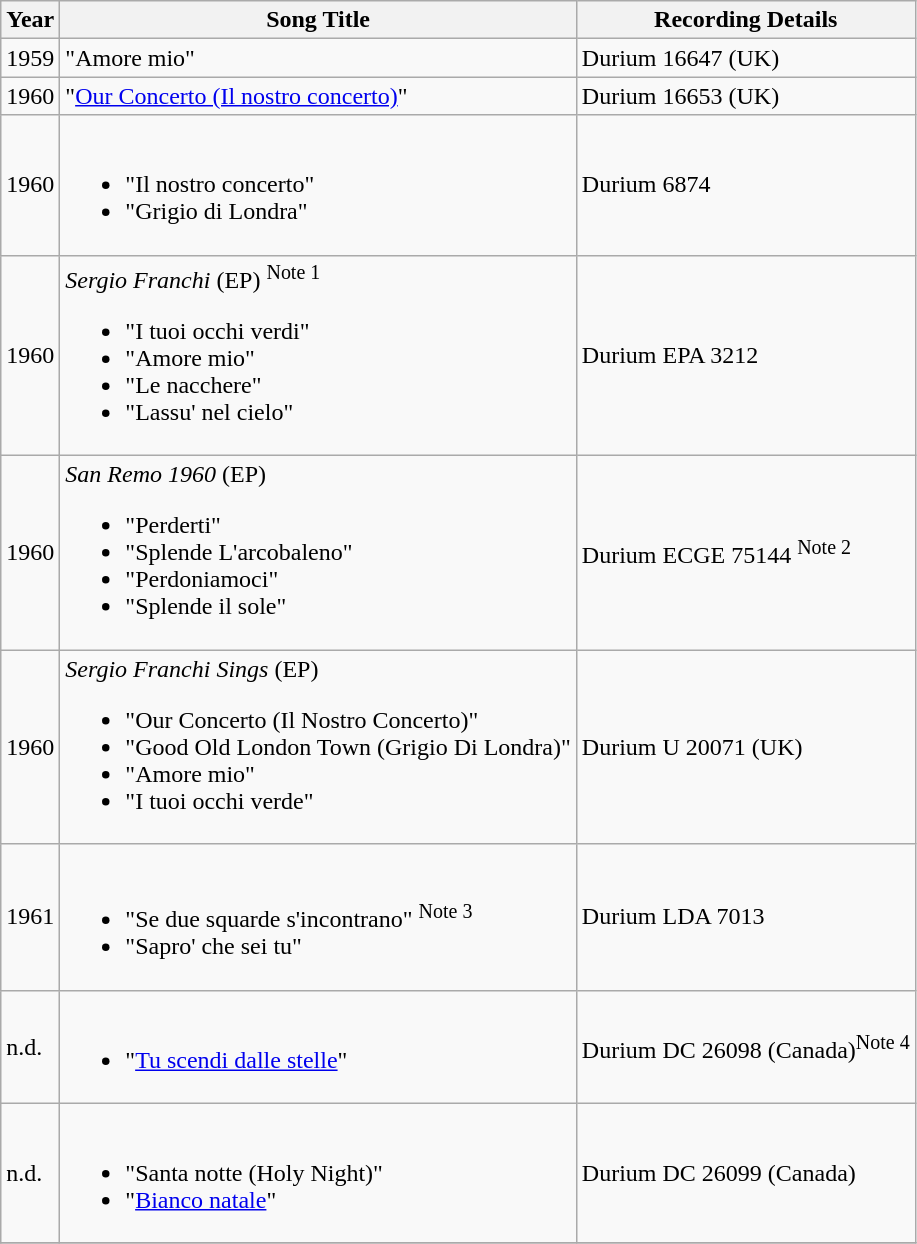<table class="wikitable">
<tr>
<th><strong>Year</strong></th>
<th><strong>Song Title</strong></th>
<th><strong>Recording Details</strong></th>
</tr>
<tr>
<td>1959</td>
<td>"Amore mio"</td>
<td>Durium 16647 (UK)</td>
</tr>
<tr>
<td>1960</td>
<td>"<a href='#'>Our Concerto (Il nostro concerto)</a>"</td>
<td>Durium 16653 (UK)</td>
</tr>
<tr>
<td>1960</td>
<td><br><ul><li>"Il nostro concerto"</li><li>"Grigio di Londra"</li></ul></td>
<td>Durium 6874</td>
</tr>
<tr>
<td>1960</td>
<td align=left><em>Sergio Franchi</em> (EP) <sup>Note 1</sup><br><ul><li>"I tuoi occhi verdi"</li><li>"Amore mio"</li><li>"Le nacchere"</li><li>"Lassu' nel cielo"</li></ul></td>
<td>Durium EPA 3212</td>
</tr>
<tr>
<td>1960</td>
<td align=left><em>San Remo 1960</em> (EP)<br><ul><li>"Perderti"</li><li>"Splende L'arcobaleno"</li><li>"Perdoniamoci"</li><li>"Splende il sole"</li></ul></td>
<td>Durium ECGE 75144  <sup>Note 2</sup></td>
</tr>
<tr>
<td>1960</td>
<td align=left><em>Sergio Franchi Sings</em> (EP)<br><ul><li>"Our Concerto (Il Nostro Concerto)"</li><li>"Good Old London Town (Grigio Di Londra)"</li><li>"Amore mio"</li><li>"I tuoi occhi verde"</li></ul></td>
<td>Durium U 20071 (UK)</td>
</tr>
<tr>
<td>1961</td>
<td><br><ul><li>"Se due squarde s'incontrano" <sup>Note 3</sup></li><li>"Sapro' che sei tu"</li></ul></td>
<td>Durium LDA 7013</td>
</tr>
<tr>
<td>n.d.</td>
<td><br><ul><li>"<a href='#'>Tu scendi dalle stelle</a>"</li></ul></td>
<td>Durium DC 26098 (Canada)<sup>Note 4</sup></td>
</tr>
<tr>
<td>n.d.</td>
<td><br><ul><li>"Santa notte (Holy Night)"</li><li>"<a href='#'>Bianco natale</a>"</li></ul></td>
<td>Durium DC 26099 (Canada)</td>
</tr>
<tr>
</tr>
</table>
